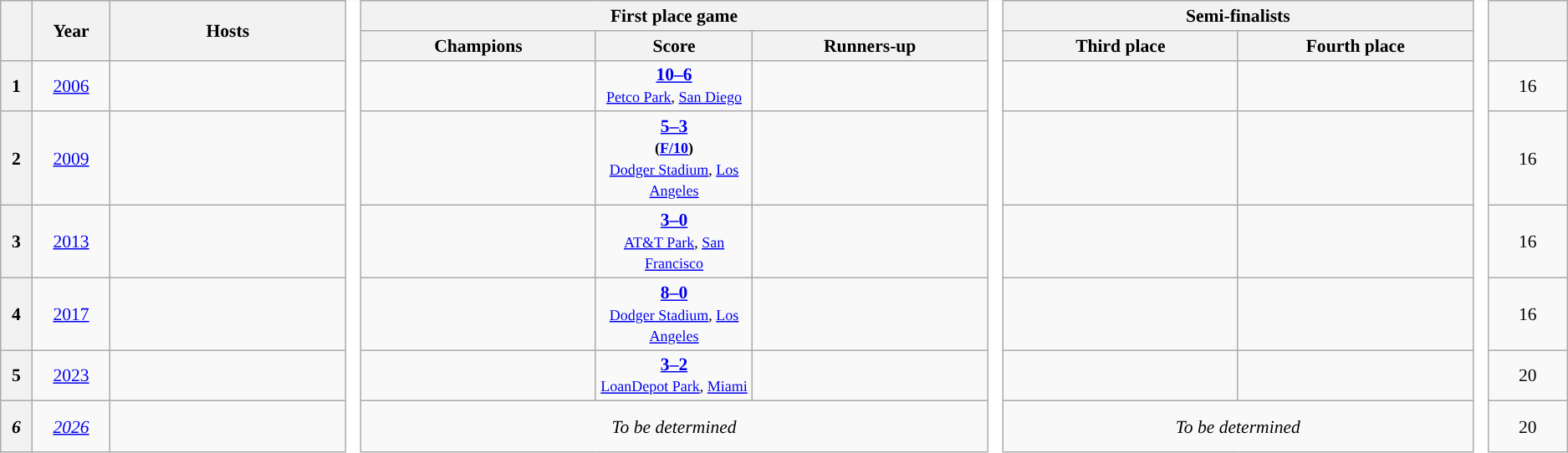<table class="wikitable sortable plainrowheaders" style="font-size:90%; text-align:center; width:;">
<tr>
<th scope="col" rowspan=2 style="width:2%;"></th>
<th scope="col" rowspan=2 style="width:5%;">Year</th>
<th scope="col" rowspan=2 style="width:15%;">Hosts</th>
<td width="1%" rowspan=21 style="background-color:#ffffff;border-top-style:hidden; border-bottom-style:hidden;"></td>
<th scope="col" colspan=3>First place game</th>
<td width="1%" rowspan=21 style="background-color:#ffffff;border-top-style:hidden; border-bottom-style:hidden;"></td>
<th scope="col" colspan=2>Semi-finalists</th>
<td width="1%" rowspan=21 style="background-color:#ffffff;border-top-style:hidden; border-bottom-style:hidden;"></td>
<th scope="col" rowspan=2 style= "width:5%;"></th>
</tr>
<tr>
<th style="width:15%;">Champions</th>
<th style="width:10%;">Score</th>
<th style="width:15%;">Runners-up</th>
<th style="width:15%;">Third place</th>
<th style="width:15%;">Fourth place</th>
</tr>
<tr>
<th>1</th>
<td scope="row"><a href='#'>2006</a></td>
<td align=left> <br> <br> </td>
<td><strong></strong></td>
<td><strong><a href='#'>10–6</a></strong><br><small><a href='#'>Petco Park</a>, <a href='#'>San Diego</a> </small></td>
<td></td>
<td></td>
<td></td>
<td>16</td>
</tr>
<tr>
<th>2</th>
<td scope="row"><a href='#'>2009</a></td>
<td align=left><br><br><br><br></td>
<td><strong></strong></td>
<td><strong><a href='#'>5–3</a></strong><br><small><strong>(<a href='#'>F/10</a>)</strong></small><br><small><a href='#'>Dodger Stadium</a>, <a href='#'>Los Angeles</a> </small></td>
<td></td>
<td></td>
<td></td>
<td>16</td>
</tr>
<tr>
<th>3</th>
<td scope="row"><a href='#'>2013</a></td>
<td align=left> <br><br><br></td>
<td><strong></strong></td>
<td><strong><a href='#'>3–0</a></strong><br><small><a href='#'>AT&T Park</a>, <a href='#'>San Francisco</a> </small></td>
<td></td>
<td></td>
<td></td>
<td>16</td>
</tr>
<tr>
<th>4</th>
<td scope="row"><a href='#'>2017</a></td>
<td align=left> <br><br><br></td>
<td><strong></strong></td>
<td><strong><a href='#'>8–0</a></strong><br><small><a href='#'>Dodger Stadium</a>, <a href='#'>Los Angeles</a> </small></td>
<td></td>
<td></td>
<td></td>
<td>16</td>
</tr>
<tr>
<th>5</th>
<td scope="row"><a href='#'>2023</a></td>
<td align="left"> <br><br></td>
<td><strong></strong></td>
<td><strong><a href='#'>3–2</a></strong><br><small><a href='#'>LoanDepot Park</a>, <a href='#'>Miami</a></small></td>
<td></td>
<td></td>
<td></td>
<td>20</td>
</tr>
<tr>
<th><em>6</em></th>
<td scope="row"><em><a href='#'>2026</a></em></td>
<td align="left"> <br><br></td>
<td colspan="3"><em>To be determined</em></td>
<td colspan="2"><em>To be determined</em></td>
<td>20</td>
</tr>
</table>
